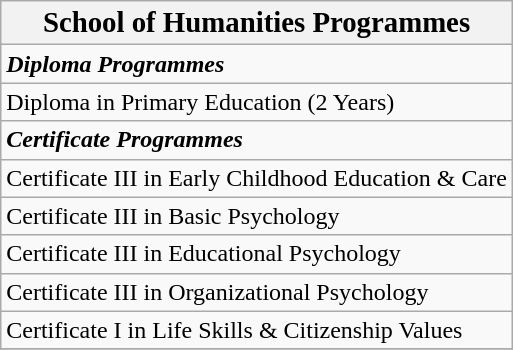<table class="wikitable">
<tr>
<th><strong><big>School of Humanities Programmes</big></strong></th>
</tr>
<tr>
<td><strong><em>Diploma Programmes</em></strong></td>
</tr>
<tr>
<td>Diploma in Primary Education (2 Years)</td>
</tr>
<tr>
<td><strong><em>Certificate Programmes</em></strong></td>
</tr>
<tr>
<td>Certificate III in Early Childhood Education & Care</td>
</tr>
<tr>
<td>Certificate III in Basic Psychology</td>
</tr>
<tr>
<td>Certificate III in Educational Psychology</td>
</tr>
<tr>
<td>Certificate III in Organizational Psychology</td>
</tr>
<tr>
<td>Certificate I in Life Skills & Citizenship Values</td>
</tr>
<tr>
</tr>
</table>
